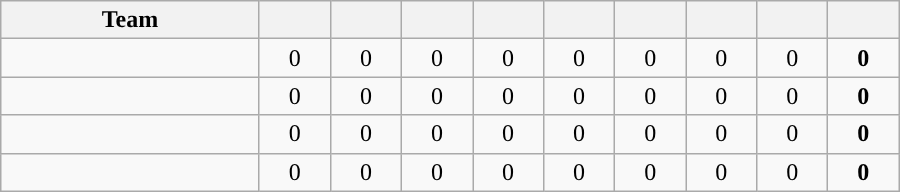<table class="wikitable" style="text-align:center;">
<tr>
<th width=165>Team</th>
<th width=40></th>
<th width=40></th>
<th width=40></th>
<th width=40></th>
<th width=40></th>
<th width=40></th>
<th width=40></th>
<th width=40></th>
<th width=40></th>
</tr>
<tr style="background:">
<td style="text-align:left;"><strong></strong></td>
<td>0</td>
<td>0</td>
<td>0</td>
<td>0</td>
<td>0</td>
<td>0</td>
<td>0</td>
<td>0</td>
<td><strong>0</strong></td>
</tr>
<tr style="background:">
<td style="text-align:left;"></td>
<td>0</td>
<td>0</td>
<td>0</td>
<td>0</td>
<td>0</td>
<td>0</td>
<td>0</td>
<td>0</td>
<td><strong>0</strong></td>
</tr>
<tr style="background:">
<td style="text-align:left;"></td>
<td>0</td>
<td>0</td>
<td>0</td>
<td>0</td>
<td>0</td>
<td>0</td>
<td>0</td>
<td>0</td>
<td><strong>0</strong></td>
</tr>
<tr style="background:">
<td style="text-align:left;"></td>
<td>0</td>
<td>0</td>
<td>0</td>
<td>0</td>
<td>0</td>
<td>0</td>
<td>0</td>
<td>0</td>
<td><strong>0</strong></td>
</tr>
</table>
